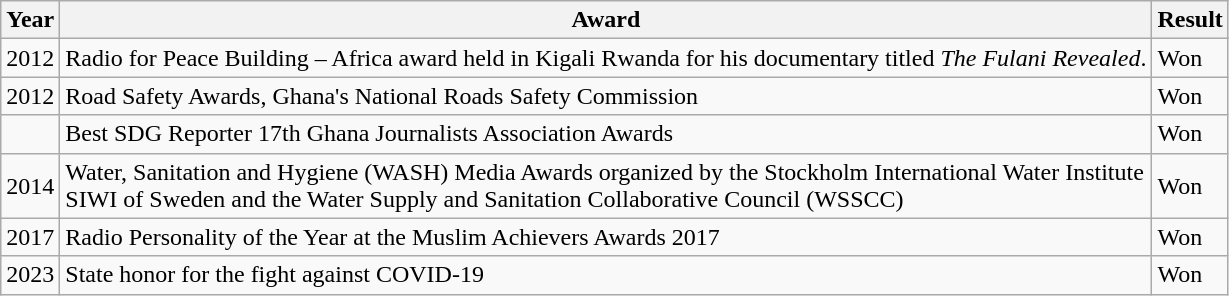<table class="wikitable">
<tr>
<th>Year</th>
<th>Award</th>
<th>Result</th>
</tr>
<tr>
<td>2012</td>
<td>Radio for Peace Building – Africa award held in Kigali Rwanda for his documentary titled <em>The Fulani Revealed</em>.</td>
<td>Won</td>
</tr>
<tr>
<td>2012</td>
<td>Road Safety Awards, Ghana's National Roads Safety Commission</td>
<td>Won</td>
</tr>
<tr>
<td></td>
<td>Best SDG Reporter 17th Ghana Journalists Association Awards</td>
<td>Won</td>
</tr>
<tr>
<td>2014</td>
<td>Water, Sanitation and Hygiene (WASH) Media Awards organized by the Stockholm International Water Institute<br>SIWI of Sweden and the Water Supply and Sanitation Collaborative Council (WSSCC)</td>
<td>Won</td>
</tr>
<tr>
<td>2017</td>
<td>Radio Personality of the Year at the Muslim Achievers Awards 2017</td>
<td>Won</td>
</tr>
<tr>
<td>2023</td>
<td>State honor for the fight against COVID-19</td>
<td>Won</td>
</tr>
</table>
